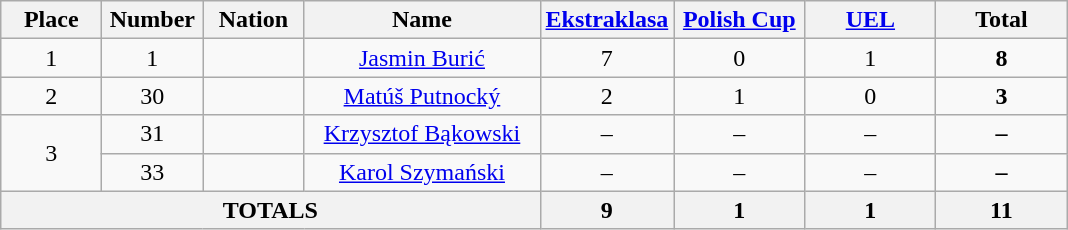<table class="wikitable" style="font-size: 100%; text-align: center;">
<tr>
<th width=60>Place</th>
<th width=60>Number</th>
<th width=60>Nation</th>
<th width=150>Name</th>
<th width=80><a href='#'>Ekstraklasa</a></th>
<th width=80><a href='#'>Polish Cup</a></th>
<th width=80><a href='#'>UEL</a></th>
<th width=80>Total</th>
</tr>
<tr>
<td rowspan="1">1</td>
<td>1</td>
<td></td>
<td><a href='#'>Jasmin Burić</a></td>
<td>7</td>
<td>0</td>
<td>1</td>
<td rowspan="1"><strong>8</strong></td>
</tr>
<tr>
<td rowspan="1">2</td>
<td>30</td>
<td></td>
<td><a href='#'>Matúš Putnocký</a></td>
<td>2</td>
<td>1</td>
<td>0</td>
<td rowspan="1"><strong>3</strong></td>
</tr>
<tr>
<td rowspan="2">3</td>
<td>31</td>
<td></td>
<td><a href='#'>Krzysztof Bąkowski</a></td>
<td>–</td>
<td>–</td>
<td>–</td>
<td><strong>–</strong></td>
</tr>
<tr>
<td>33</td>
<td></td>
<td><a href='#'>Karol Szymański</a></td>
<td>–</td>
<td>–</td>
<td>–</td>
<td><strong>–</strong></td>
</tr>
<tr>
<th colspan="4">TOTALS</th>
<th>9</th>
<th>1</th>
<th>1</th>
<th>11</th>
</tr>
</table>
